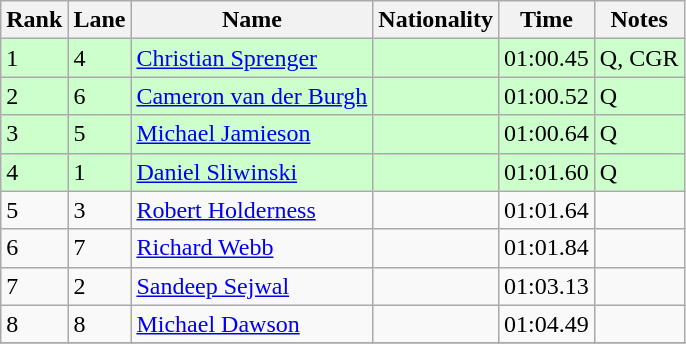<table class="wikitable">
<tr>
<th>Rank</th>
<th>Lane</th>
<th>Name</th>
<th>Nationality</th>
<th>Time</th>
<th>Notes</th>
</tr>
<tr bgcolor=ccffcc>
<td>1</td>
<td>4</td>
<td><a href='#'>Christian Sprenger</a></td>
<td></td>
<td>01:00.45</td>
<td>Q, CGR</td>
</tr>
<tr bgcolor=ccffcc>
<td>2</td>
<td>6</td>
<td><a href='#'>Cameron van der Burgh</a></td>
<td></td>
<td>01:00.52</td>
<td>Q</td>
</tr>
<tr bgcolor=ccffcc>
<td>3</td>
<td>5</td>
<td><a href='#'>Michael Jamieson</a></td>
<td></td>
<td>01:00.64</td>
<td>Q</td>
</tr>
<tr bgcolor=ccffcc>
<td>4</td>
<td>1</td>
<td><a href='#'>Daniel Sliwinski</a></td>
<td></td>
<td>01:01.60</td>
<td>Q</td>
</tr>
<tr>
<td>5</td>
<td>3</td>
<td><a href='#'>Robert Holderness</a></td>
<td></td>
<td>01:01.64</td>
<td></td>
</tr>
<tr>
<td>6</td>
<td>7</td>
<td><a href='#'>Richard Webb</a></td>
<td></td>
<td>01:01.84</td>
<td></td>
</tr>
<tr>
<td>7</td>
<td>2</td>
<td><a href='#'>Sandeep Sejwal</a></td>
<td></td>
<td>01:03.13</td>
<td></td>
</tr>
<tr>
<td>8</td>
<td>8</td>
<td><a href='#'>Michael Dawson</a></td>
<td></td>
<td>01:04.49</td>
<td></td>
</tr>
<tr>
</tr>
</table>
